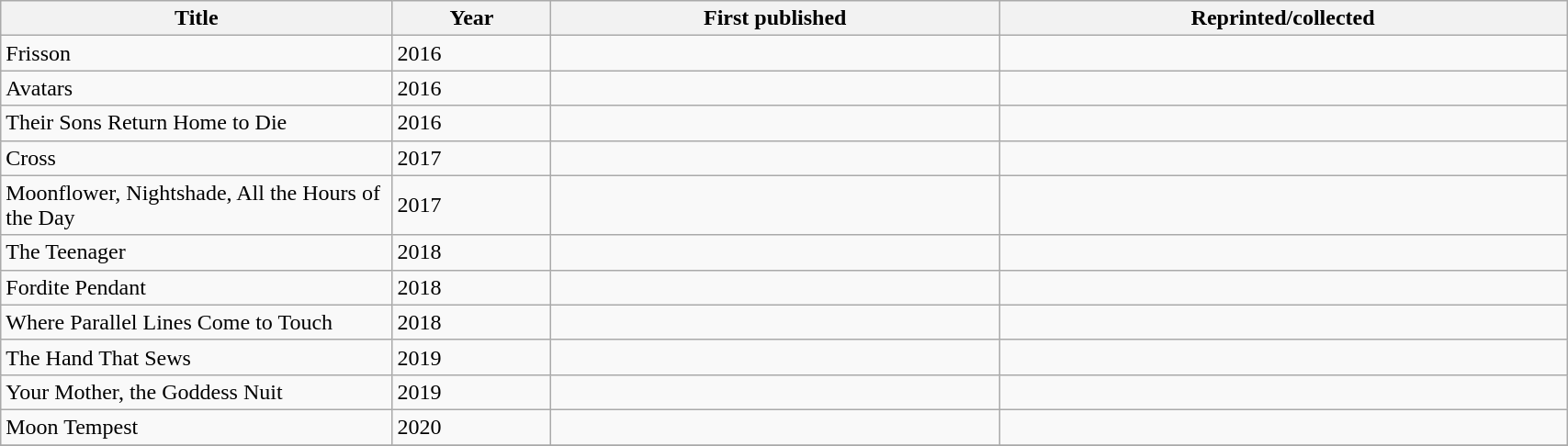<table class='wikitable sortable' width='90%'>
<tr>
<th width=25%>Title</th>
<th>Year</th>
<th>First published</th>
<th>Reprinted/collected</th>
</tr>
<tr>
<td>Frisson</td>
<td>2016</td>
<td></td>
<td></td>
</tr>
<tr>
<td>Avatars</td>
<td>2016</td>
<td></td>
</tr>
<tr>
<td>Their Sons Return Home to Die</td>
<td>2016</td>
<td></td>
<td></td>
</tr>
<tr>
<td>Cross</td>
<td>2017</td>
<td></td>
<td></td>
</tr>
<tr>
<td>Moonflower, Nightshade, All the Hours of the Day</td>
<td>2017</td>
<td></td>
<td></td>
</tr>
<tr>
<td>The Teenager</td>
<td>2018</td>
<td></td>
<td></td>
</tr>
<tr>
<td>Fordite Pendant</td>
<td>2018</td>
<td></td>
<td></td>
</tr>
<tr>
<td>Where Parallel Lines Come to Touch</td>
<td>2018</td>
<td></td>
<td></td>
</tr>
<tr>
<td>The Hand That Sews</td>
<td>2019</td>
<td></td>
<td></td>
</tr>
<tr>
<td>Your Mother, the Goddess Nuit</td>
<td>2019</td>
<td></td>
</tr>
<tr>
<td>Moon Tempest</td>
<td>2020</td>
<td></td>
<td></td>
</tr>
<tr>
</tr>
</table>
